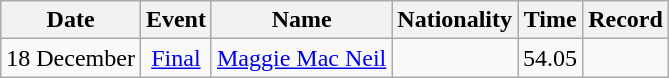<table class="wikitable" style=text-align:center>
<tr>
<th>Date</th>
<th>Event</th>
<th>Name</th>
<th>Nationality</th>
<th>Time</th>
<th>Record</th>
</tr>
<tr>
<td>18 December</td>
<td><a href='#'>Final</a></td>
<td align=left><a href='#'>Maggie Mac Neil</a></td>
<td align=left></td>
<td>54.05</td>
<td></td>
</tr>
</table>
